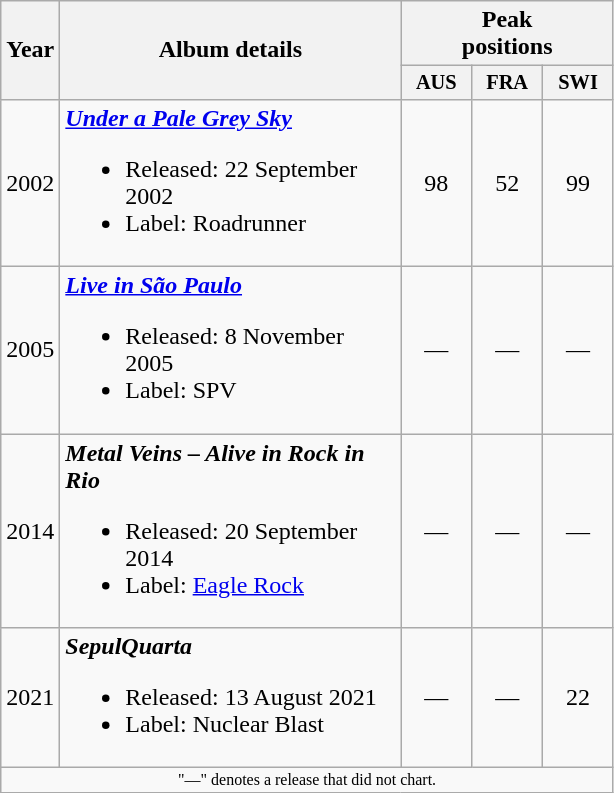<table class ="wikitable">
<tr>
<th rowspan="2">Year</th>
<th rowspan="2" style="width:220px;">Album details</th>
<th colspan="3">Peak<br>positions</th>
</tr>
<tr>
<th style="width:3em;font-size:85%">AUS<br></th>
<th style="width:3em;font-size:85%">FRA<br></th>
<th style="width:3em;font-size:85%">SWI<br></th>
</tr>
<tr>
<td>2002</td>
<td><strong><em><a href='#'>Under a Pale Grey Sky</a></em></strong><br><ul><li>Released: 22 September 2002</li><li>Label: Roadrunner</li></ul></td>
<td style="text-align:center;">98</td>
<td style="text-align:center;">52</td>
<td style="text-align:center;">99</td>
</tr>
<tr>
<td>2005</td>
<td><strong><em><a href='#'>Live in São Paulo</a></em></strong><br><ul><li>Released: 8 November 2005</li><li>Label: SPV</li></ul></td>
<td style="text-align:center;">—</td>
<td style="text-align:center;">—</td>
<td style="text-align:center;">—</td>
</tr>
<tr>
<td>2014</td>
<td><strong><em>Metal Veins – Alive in Rock in Rio</em></strong><br><ul><li>Released: 20 September 2014</li><li>Label: <a href='#'>Eagle Rock</a></li></ul></td>
<td style="text-align:center;">—</td>
<td style="text-align:center;">—</td>
<td style="text-align:center;">—</td>
</tr>
<tr>
<td>2021</td>
<td><strong><em>SepulQuarta</em></strong><br><ul><li>Released: 13 August 2021</li><li>Label: Nuclear Blast</li></ul></td>
<td style="text-align:center;">—</td>
<td style="text-align:center;">—</td>
<td style="text-align:center;">22</td>
</tr>
<tr>
<td colspan="5" style="text-align:center; font-size:8pt;">"—" denotes a release that did not chart.</td>
</tr>
</table>
